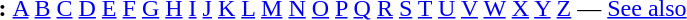<table id="toc" border="0">
<tr>
<th>:</th>
<td><a href='#'>A</a> <a href='#'>B</a> <a href='#'>C</a> <a href='#'>D</a> <a href='#'>E</a> <a href='#'>F</a> <a href='#'>G</a> <a href='#'>H</a> <a href='#'>I</a> <a href='#'>J</a> <a href='#'>K</a> <a href='#'>L</a> <a href='#'>M</a> <a href='#'>N</a> <a href='#'>O</a> <a href='#'>P</a> <a href='#'>Q</a> <a href='#'>R</a> <a href='#'>S</a> <a href='#'>T</a> <a href='#'>U</a> <a href='#'>V</a> <a href='#'>W</a> <a href='#'>X</a> <a href='#'>Y</a>  <a href='#'>Z</a> — <a href='#'>See also</a></td>
</tr>
</table>
